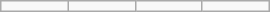<table class="wikitable" style="float:right; margin:0 0 0 5px; width:180px">
<tr>
<td></td>
<td></td>
<td></td>
<td></td>
</tr>
</table>
